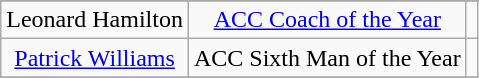<table class="wikitable sortable sortable" style="text-align: center">
<tr align=center>
</tr>
<tr>
<td>Leonard Hamilton</td>
<td><a href='#'>ACC Coach of the Year</a></td>
<td></td>
</tr>
<tr>
<td><a href='#'>Patrick Williams</a></td>
<td>ACC Sixth Man of the Year</td>
<td></td>
</tr>
<tr>
</tr>
</table>
